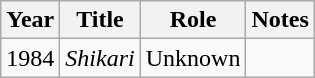<table class="wikitable sortable">
<tr>
<th>Year</th>
<th>Title</th>
<th>Role</th>
<th class="unsortable">Notes</th>
</tr>
<tr>
<td>1984</td>
<td><em>Shikari</em></td>
<td>Unknown</td>
<td></td>
</tr>
</table>
